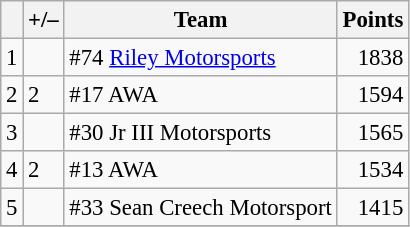<table class="wikitable" style="font-size: 95%;">
<tr>
<th scope="col"></th>
<th scope="col">+/–</th>
<th scope="col">Team</th>
<th scope="col">Points</th>
</tr>
<tr>
<td align=center>1</td>
<td align="left"></td>
<td> #74 <a href='#'>Riley Motorsports</a></td>
<td align=right>1838</td>
</tr>
<tr>
<td align=center>2</td>
<td align="left"> 2</td>
<td> #17 AWA</td>
<td align=right>1594</td>
</tr>
<tr>
<td align=center>3</td>
<td align="left"></td>
<td> #30 Jr III Motorsports</td>
<td align=right>1565</td>
</tr>
<tr>
<td align=center>4</td>
<td align="left"> 2</td>
<td> #13 AWA</td>
<td align=right>1534</td>
</tr>
<tr>
<td align=center>5</td>
<td align="left"></td>
<td> #33 Sean Creech Motorsport</td>
<td align=right>1415</td>
</tr>
<tr>
</tr>
</table>
